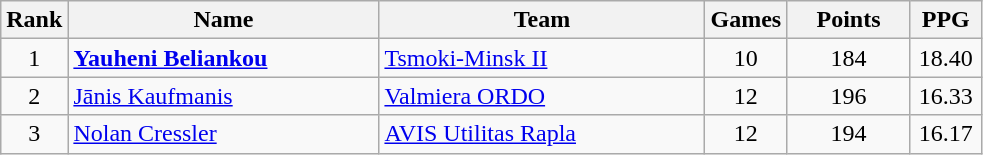<table | class="wikitable sortable" style="text-align: center;">
<tr>
<th>Rank</th>
<th width=200>Name</th>
<th width=210>Team</th>
<th>Games</th>
<th width=75>Points</th>
<th width=40>PPG</th>
</tr>
<tr>
<td>1</td>
<td align=left> <strong><a href='#'>Yauheni Beliankou</a></strong></td>
<td align=left> <a href='#'>Tsmoki-Minsk II</a></td>
<td>10</td>
<td>184</td>
<td>18.40</td>
</tr>
<tr>
<td>2</td>
<td align=left> <a href='#'>Jānis Kaufmanis</a></td>
<td align=left> <a href='#'>Valmiera ORDO</a></td>
<td>12</td>
<td>196</td>
<td>16.33</td>
</tr>
<tr>
<td>3</td>
<td align=left> <a href='#'>Nolan Cressler</a></td>
<td align=left> <a href='#'>AVIS Utilitas Rapla</a></td>
<td>12</td>
<td>194</td>
<td>16.17</td>
</tr>
</table>
